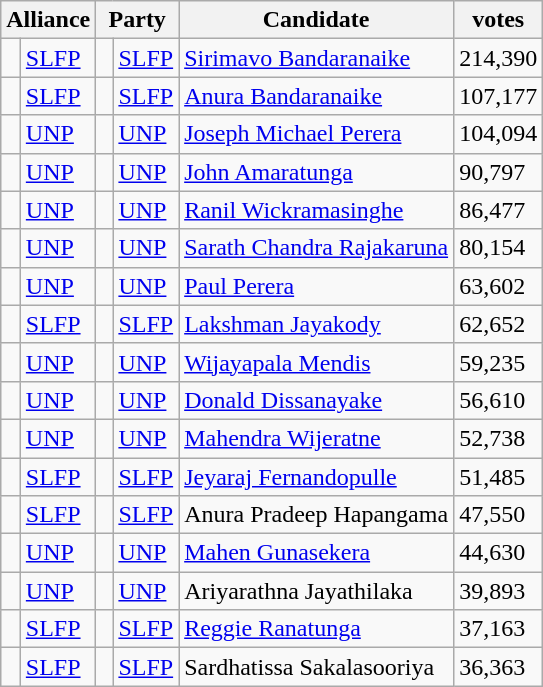<table class="wikitable sortable mw-collapsible">
<tr>
<th colspan="2">Alliance</th>
<th colspan="2">Party</th>
<th>Candidate</th>
<th>votes</th>
</tr>
<tr>
<td bgcolor=> </td>
<td align=left><a href='#'>SLFP</a></td>
<td bgcolor=> </td>
<td align=left><a href='#'>SLFP</a></td>
<td><a href='#'>Sirimavo Bandaranaike</a></td>
<td>214,390</td>
</tr>
<tr>
<td bgcolor=> </td>
<td align=left><a href='#'>SLFP</a></td>
<td bgcolor=> </td>
<td align=left><a href='#'>SLFP</a></td>
<td><a href='#'>Anura Bandaranaike</a></td>
<td>107,177</td>
</tr>
<tr>
<td bgcolor=> </td>
<td align=left><a href='#'>UNP</a></td>
<td bgcolor=> </td>
<td align=left><a href='#'>UNP</a></td>
<td><a href='#'>Joseph Michael Perera</a></td>
<td>104,094</td>
</tr>
<tr>
<td bgcolor=> </td>
<td align=left><a href='#'>UNP</a></td>
<td bgcolor=> </td>
<td align=left><a href='#'>UNP</a></td>
<td><a href='#'>John Amaratunga</a></td>
<td>90,797</td>
</tr>
<tr>
<td bgcolor=> </td>
<td align=left><a href='#'>UNP</a></td>
<td bgcolor=> </td>
<td align=left><a href='#'>UNP</a></td>
<td><a href='#'>Ranil Wickramasinghe</a></td>
<td>86,477</td>
</tr>
<tr>
<td bgcolor=> </td>
<td align=left><a href='#'>UNP</a></td>
<td bgcolor=> </td>
<td align=left><a href='#'>UNP</a></td>
<td><a href='#'>Sarath Chandra Rajakaruna</a></td>
<td>80,154</td>
</tr>
<tr>
<td bgcolor=> </td>
<td align=left><a href='#'>UNP</a></td>
<td bgcolor=> </td>
<td align=left><a href='#'>UNP</a></td>
<td><a href='#'>Paul Perera</a></td>
<td>63,602</td>
</tr>
<tr>
<td bgcolor=> </td>
<td align=left><a href='#'>SLFP</a></td>
<td bgcolor=> </td>
<td align=left><a href='#'>SLFP</a></td>
<td><a href='#'>Lakshman Jayakody</a></td>
<td>62,652</td>
</tr>
<tr>
<td bgcolor=> </td>
<td align=left><a href='#'>UNP</a></td>
<td bgcolor=> </td>
<td align=left><a href='#'>UNP</a></td>
<td><a href='#'>Wijayapala Mendis</a></td>
<td>59,235</td>
</tr>
<tr>
<td bgcolor=> </td>
<td align=left><a href='#'>UNP</a></td>
<td bgcolor=> </td>
<td align=left><a href='#'>UNP</a></td>
<td><a href='#'>Donald Dissanayake</a></td>
<td>56,610</td>
</tr>
<tr>
<td bgcolor=> </td>
<td align=left><a href='#'>UNP</a></td>
<td bgcolor=> </td>
<td align=left><a href='#'>UNP</a></td>
<td><a href='#'>Mahendra Wijeratne</a></td>
<td>52,738</td>
</tr>
<tr>
<td bgcolor=> </td>
<td align=left><a href='#'>SLFP</a></td>
<td bgcolor=> </td>
<td align=left><a href='#'>SLFP</a></td>
<td><a href='#'>Jeyaraj Fernandopulle</a></td>
<td>51,485</td>
</tr>
<tr>
<td bgcolor=> </td>
<td align=left><a href='#'>SLFP</a></td>
<td bgcolor=> </td>
<td align=left><a href='#'>SLFP</a></td>
<td>Anura Pradeep Hapangama</td>
<td>47,550</td>
</tr>
<tr>
<td bgcolor=> </td>
<td align=left><a href='#'>UNP</a></td>
<td bgcolor=> </td>
<td align=left><a href='#'>UNP</a></td>
<td><a href='#'>Mahen Gunasekera</a></td>
<td>44,630</td>
</tr>
<tr>
<td bgcolor=> </td>
<td align=left><a href='#'>UNP</a></td>
<td bgcolor=> </td>
<td align=left><a href='#'>UNP</a></td>
<td>Ariyarathna Jayathilaka</td>
<td>39,893</td>
</tr>
<tr>
<td bgcolor=> </td>
<td align=left><a href='#'>SLFP</a></td>
<td bgcolor=> </td>
<td align=left><a href='#'>SLFP</a></td>
<td><a href='#'>Reggie Ranatunga</a></td>
<td>37,163</td>
</tr>
<tr>
<td bgcolor=> </td>
<td align=left><a href='#'>SLFP</a></td>
<td bgcolor=> </td>
<td align=left><a href='#'>SLFP</a></td>
<td>Sardhatissa Sakalasooriya</td>
<td>36,363</td>
</tr>
</table>
